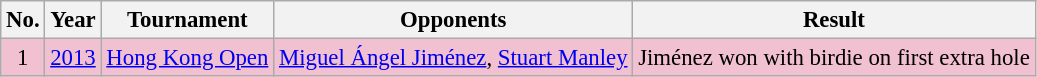<table class="wikitable" style="font-size:95%;">
<tr>
<th>No.</th>
<th>Year</th>
<th>Tournament</th>
<th>Opponents</th>
<th>Result</th>
</tr>
<tr style="background:#F2C1D1;">
<td align=center>1</td>
<td><a href='#'>2013</a></td>
<td><a href='#'>Hong Kong Open</a></td>
<td> <a href='#'>Miguel Ángel Jiménez</a>,  <a href='#'>Stuart Manley</a></td>
<td>Jiménez won with birdie on first extra hole</td>
</tr>
</table>
